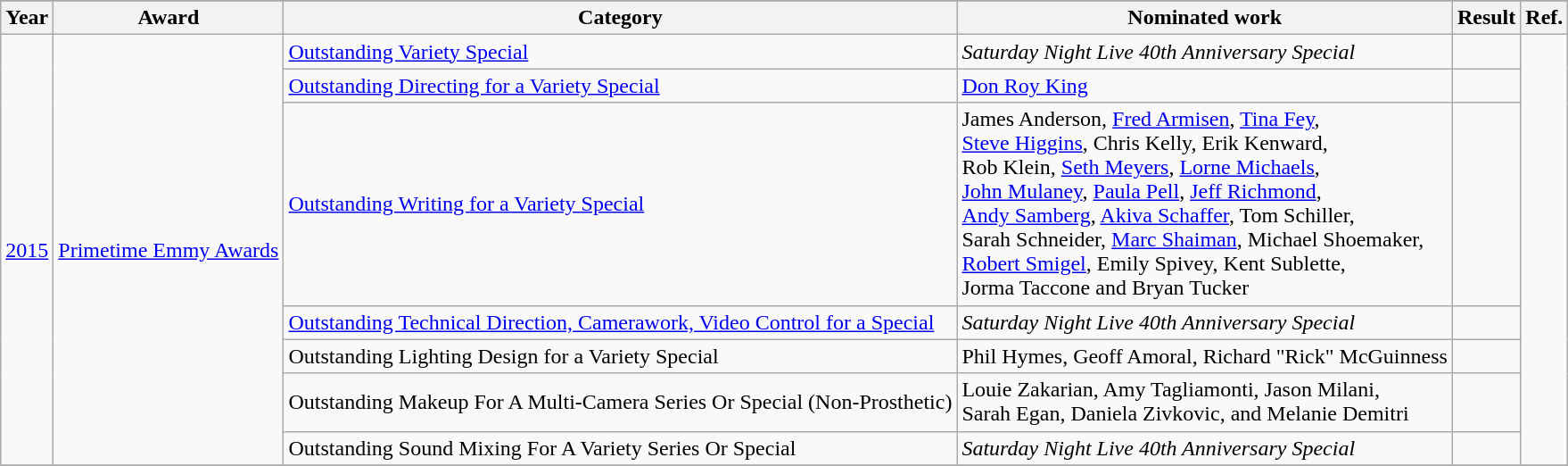<table class="wikitable unsortable">
<tr align="center">
</tr>
<tr>
<th>Year</th>
<th>Award</th>
<th>Category</th>
<th>Nominated work</th>
<th>Result</th>
<th>Ref.</th>
</tr>
<tr>
<td rowspan=7><a href='#'>2015</a></td>
<td rowspan=7><a href='#'>Primetime Emmy Awards</a></td>
<td><a href='#'>Outstanding Variety Special</a></td>
<td><em>Saturday Night Live 40th Anniversary Special</em></td>
<td></td>
<td rowspan=7></td>
</tr>
<tr>
<td><a href='#'>Outstanding Directing for a Variety Special</a></td>
<td><a href='#'>Don Roy King</a></td>
<td></td>
</tr>
<tr>
<td><a href='#'>Outstanding Writing for a Variety Special</a></td>
<td>James Anderson, <a href='#'>Fred Armisen</a>, <a href='#'>Tina Fey</a>, <br> <a href='#'>Steve Higgins</a>, Chris Kelly, Erik Kenward, <br> Rob Klein, <a href='#'>Seth Meyers</a>, <a href='#'>Lorne Michaels</a>, <br> <a href='#'>John Mulaney</a>, <a href='#'>Paula Pell</a>, <a href='#'>Jeff Richmond</a>, <br> <a href='#'>Andy Samberg</a>, <a href='#'>Akiva Schaffer</a>, Tom Schiller, <br> Sarah Schneider, <a href='#'>Marc Shaiman</a>, Michael Shoemaker, <br> <a href='#'>Robert Smigel</a>, Emily Spivey, Kent Sublette, <br> Jorma Taccone and Bryan Tucker</td>
<td></td>
</tr>
<tr>
<td><a href='#'>Outstanding Technical Direction, Camerawork, Video Control for a Special</a></td>
<td rowspan=1><em>Saturday Night Live 40th Anniversary Special</em></td>
<td></td>
</tr>
<tr>
<td>Outstanding Lighting Design for a Variety Special</td>
<td>Phil Hymes, Geoff Amoral, Richard "Rick" McGuinness</td>
<td></td>
</tr>
<tr>
<td>Outstanding Makeup For A Multi-Camera Series Or Special (Non-Prosthetic)</td>
<td>Louie Zakarian, Amy Tagliamonti, Jason Milani, <br> Sarah Egan, Daniela Zivkovic, and Melanie Demitri</td>
<td></td>
</tr>
<tr>
<td>Outstanding Sound Mixing For A Variety Series Or Special</td>
<td rowspan=1><em>Saturday Night Live 40th Anniversary Special</em></td>
<td></td>
</tr>
<tr>
</tr>
</table>
